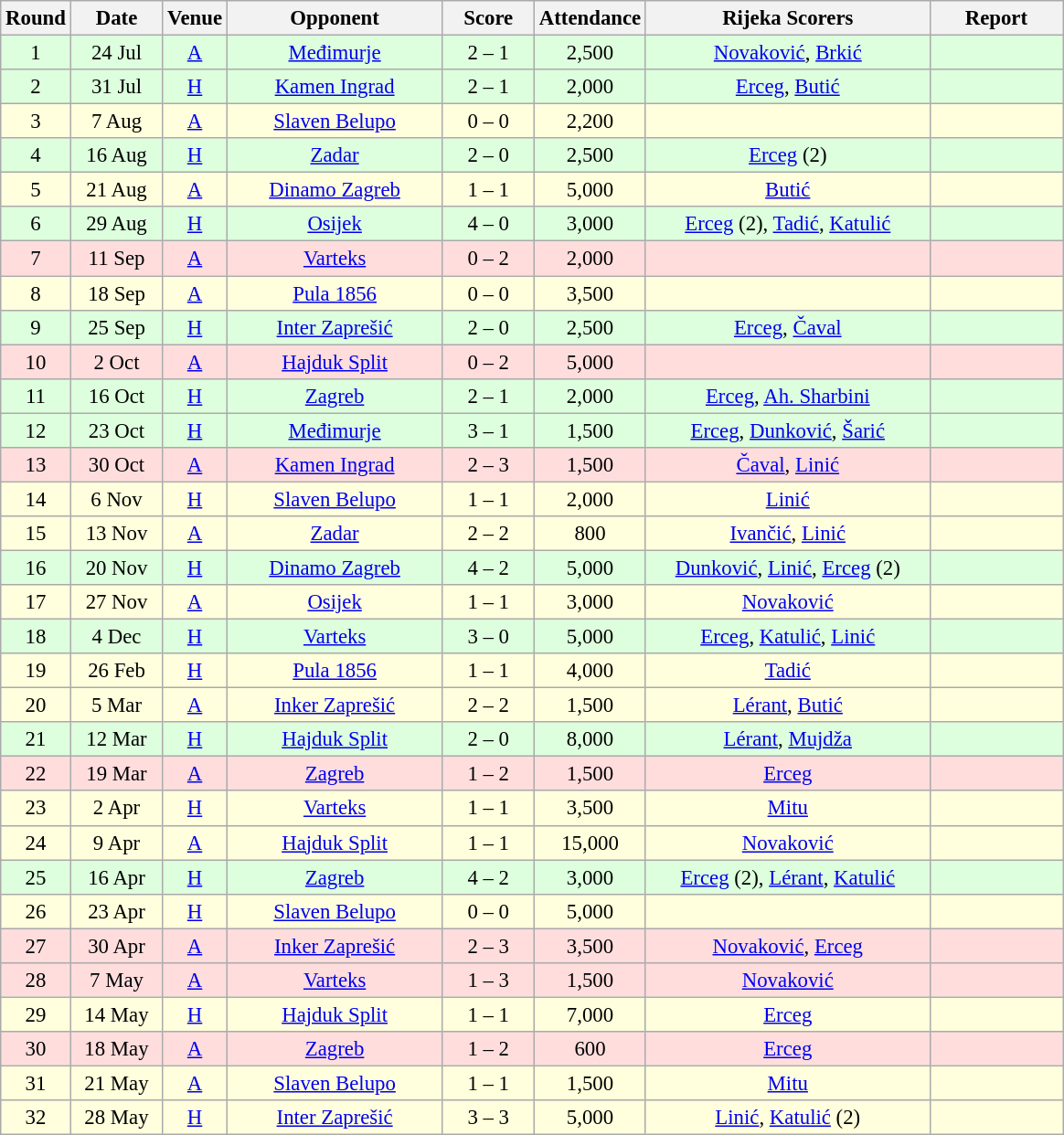<table class="wikitable sortable" style="text-align: center; font-size:95%;">
<tr>
<th width="30">Round</th>
<th width="60">Date</th>
<th width="20">Venue</th>
<th width="150">Opponent</th>
<th width="60">Score</th>
<th width="40">Attendance</th>
<th width="200">Rijeka Scorers</th>
<th width="90" class="unsortable">Report</th>
</tr>
<tr bgcolor="#ddffdd">
<td>1</td>
<td>24 Jul</td>
<td><a href='#'>A</a></td>
<td><a href='#'>Međimurje</a></td>
<td>2 – 1</td>
<td>2,500</td>
<td><a href='#'>Novaković</a>, <a href='#'>Brkić</a></td>
<td></td>
</tr>
<tr bgcolor="#ddffdd">
<td>2</td>
<td>31 Jul</td>
<td><a href='#'>H</a></td>
<td><a href='#'>Kamen Ingrad</a></td>
<td>2 – 1</td>
<td>2,000</td>
<td><a href='#'>Erceg</a>, <a href='#'>Butić</a></td>
<td></td>
</tr>
<tr bgcolor="#ffffdd">
<td>3</td>
<td>7 Aug</td>
<td><a href='#'>A</a></td>
<td><a href='#'>Slaven Belupo</a></td>
<td>0 – 0</td>
<td>2,200</td>
<td></td>
<td></td>
</tr>
<tr bgcolor="#ddffdd">
<td>4</td>
<td>16 Aug</td>
<td><a href='#'>H</a></td>
<td><a href='#'>Zadar</a></td>
<td>2 – 0</td>
<td>2,500</td>
<td><a href='#'>Erceg</a> (2)</td>
<td></td>
</tr>
<tr bgcolor="#ffffdd">
<td>5</td>
<td>21 Aug</td>
<td><a href='#'>A</a></td>
<td><a href='#'>Dinamo Zagreb</a></td>
<td>1 – 1</td>
<td>5,000</td>
<td><a href='#'>Butić</a></td>
<td></td>
</tr>
<tr bgcolor="#ddffdd">
<td>6</td>
<td>29 Aug</td>
<td><a href='#'>H</a></td>
<td><a href='#'>Osijek</a></td>
<td>4 – 0</td>
<td>3,000</td>
<td><a href='#'>Erceg</a> (2), <a href='#'>Tadić</a>, <a href='#'>Katulić</a></td>
<td></td>
</tr>
<tr bgcolor="#ffdddd">
<td>7</td>
<td>11 Sep</td>
<td><a href='#'>A</a></td>
<td><a href='#'>Varteks</a></td>
<td>0 – 2</td>
<td>2,000</td>
<td></td>
<td></td>
</tr>
<tr bgcolor="#ffffdd">
<td>8</td>
<td>18 Sep</td>
<td><a href='#'>A</a></td>
<td><a href='#'>Pula 1856</a></td>
<td>0 – 0</td>
<td>3,500</td>
<td></td>
<td></td>
</tr>
<tr bgcolor="#ddffdd">
<td>9</td>
<td>25 Sep</td>
<td><a href='#'>H</a></td>
<td><a href='#'>Inter Zaprešić</a></td>
<td>2 – 0</td>
<td>2,500</td>
<td><a href='#'>Erceg</a>, <a href='#'>Čaval</a></td>
<td></td>
</tr>
<tr bgcolor="#ffdddd">
<td>10</td>
<td>2 Oct</td>
<td><a href='#'>A</a></td>
<td><a href='#'>Hajduk Split</a></td>
<td>0 – 2</td>
<td>5,000</td>
<td></td>
<td></td>
</tr>
<tr bgcolor="#ddffdd">
<td>11</td>
<td>16 Oct</td>
<td><a href='#'>H</a></td>
<td><a href='#'>Zagreb</a></td>
<td>2 – 1</td>
<td>2,000</td>
<td><a href='#'>Erceg</a>, <a href='#'>Ah. Sharbini</a></td>
<td></td>
</tr>
<tr bgcolor="#ddffdd">
<td>12</td>
<td>23 Oct</td>
<td><a href='#'>H</a></td>
<td><a href='#'>Međimurje</a></td>
<td>3 – 1</td>
<td>1,500</td>
<td><a href='#'>Erceg</a>, <a href='#'>Dunković</a>, <a href='#'>Šarić</a></td>
<td></td>
</tr>
<tr bgcolor="#ffdddd">
<td>13</td>
<td>30 Oct</td>
<td><a href='#'>A</a></td>
<td><a href='#'>Kamen Ingrad</a></td>
<td>2 – 3</td>
<td>1,500</td>
<td><a href='#'>Čaval</a>, <a href='#'>Linić</a></td>
<td></td>
</tr>
<tr bgcolor="#ffffdd">
<td>14</td>
<td>6 Nov</td>
<td><a href='#'>H</a></td>
<td><a href='#'>Slaven Belupo</a></td>
<td>1 – 1</td>
<td>2,000</td>
<td><a href='#'>Linić</a></td>
<td></td>
</tr>
<tr bgcolor="#ffffdd">
<td>15</td>
<td>13 Nov</td>
<td><a href='#'>A</a></td>
<td><a href='#'>Zadar</a></td>
<td>2 – 2</td>
<td>800</td>
<td><a href='#'>Ivančić</a>, <a href='#'>Linić</a></td>
<td></td>
</tr>
<tr bgcolor="#ddffdd">
<td>16</td>
<td>20 Nov</td>
<td><a href='#'>H</a></td>
<td><a href='#'>Dinamo Zagreb</a></td>
<td>4 – 2</td>
<td>5,000</td>
<td><a href='#'>Dunković</a>, <a href='#'>Linić</a>, <a href='#'>Erceg</a> (2)</td>
<td></td>
</tr>
<tr bgcolor="#ffffdd">
<td>17</td>
<td>27 Nov</td>
<td><a href='#'>A</a></td>
<td><a href='#'>Osijek</a></td>
<td>1 – 1</td>
<td>3,000</td>
<td><a href='#'>Novaković</a></td>
<td></td>
</tr>
<tr bgcolor="#ddffdd">
<td>18</td>
<td>4 Dec</td>
<td><a href='#'>H</a></td>
<td><a href='#'>Varteks</a></td>
<td>3 – 0</td>
<td>5,000</td>
<td><a href='#'>Erceg</a>, <a href='#'>Katulić</a>, <a href='#'>Linić</a></td>
<td></td>
</tr>
<tr bgcolor="#ffffdd">
<td>19</td>
<td>26 Feb</td>
<td><a href='#'>H</a></td>
<td><a href='#'>Pula 1856</a></td>
<td>1 – 1</td>
<td>4,000</td>
<td><a href='#'>Tadić</a></td>
<td></td>
</tr>
<tr bgcolor="#ffffdd">
<td>20</td>
<td>5 Mar</td>
<td><a href='#'>A</a></td>
<td><a href='#'>Inker Zaprešić</a></td>
<td>2 – 2</td>
<td>1,500</td>
<td><a href='#'>Lérant</a>, <a href='#'>Butić</a></td>
<td></td>
</tr>
<tr bgcolor="#ddffdd">
<td>21</td>
<td>12 Mar</td>
<td><a href='#'>H</a></td>
<td><a href='#'>Hajduk Split</a></td>
<td>2 – 0</td>
<td>8,000</td>
<td><a href='#'>Lérant</a>, <a href='#'>Mujdža</a></td>
<td></td>
</tr>
<tr bgcolor="#ffdddd">
<td>22</td>
<td>19 Mar</td>
<td><a href='#'>A</a></td>
<td><a href='#'>Zagreb</a></td>
<td>1 – 2</td>
<td>1,500</td>
<td><a href='#'>Erceg</a></td>
<td></td>
</tr>
<tr bgcolor="#ffffdd">
<td>23</td>
<td>2 Apr</td>
<td><a href='#'>H</a></td>
<td><a href='#'>Varteks</a></td>
<td>1 – 1</td>
<td>3,500</td>
<td><a href='#'>Mitu</a></td>
<td></td>
</tr>
<tr bgcolor="#ffffdd">
<td>24</td>
<td>9 Apr</td>
<td><a href='#'>A</a></td>
<td><a href='#'>Hajduk Split</a></td>
<td>1 – 1</td>
<td>15,000</td>
<td><a href='#'>Novaković</a></td>
<td></td>
</tr>
<tr bgcolor="#ddffdd">
<td>25</td>
<td>16 Apr</td>
<td><a href='#'>H</a></td>
<td><a href='#'>Zagreb</a></td>
<td>4 – 2</td>
<td>3,000</td>
<td><a href='#'>Erceg</a> (2), <a href='#'>Lérant</a>, <a href='#'>Katulić</a></td>
<td></td>
</tr>
<tr bgcolor="#ffffdd">
<td>26</td>
<td>23 Apr</td>
<td><a href='#'>H</a></td>
<td><a href='#'>Slaven Belupo</a></td>
<td>0 – 0</td>
<td>5,000</td>
<td></td>
<td></td>
</tr>
<tr bgcolor="#ffdddd">
<td>27</td>
<td>30 Apr</td>
<td><a href='#'>A</a></td>
<td><a href='#'>Inker Zaprešić</a></td>
<td>2 – 3</td>
<td>3,500</td>
<td><a href='#'>Novaković</a>, <a href='#'>Erceg</a></td>
<td></td>
</tr>
<tr bgcolor="#ffdddd">
<td>28</td>
<td>7 May</td>
<td><a href='#'>A</a></td>
<td><a href='#'>Varteks</a></td>
<td>1 – 3</td>
<td>1,500</td>
<td><a href='#'>Novaković</a></td>
<td></td>
</tr>
<tr bgcolor="#ffffdd">
<td>29</td>
<td>14 May</td>
<td><a href='#'>H</a></td>
<td><a href='#'>Hajduk Split</a></td>
<td>1 – 1</td>
<td>7,000</td>
<td><a href='#'>Erceg</a></td>
<td></td>
</tr>
<tr bgcolor="#ffdddd">
<td>30</td>
<td>18 May</td>
<td><a href='#'>A</a></td>
<td><a href='#'>Zagreb</a></td>
<td>1 – 2</td>
<td>600</td>
<td><a href='#'>Erceg</a></td>
<td></td>
</tr>
<tr bgcolor="#ffffdd">
<td>31</td>
<td>21 May</td>
<td><a href='#'>A</a></td>
<td><a href='#'>Slaven Belupo</a></td>
<td>1 – 1</td>
<td>1,500</td>
<td><a href='#'>Mitu</a></td>
<td></td>
</tr>
<tr bgcolor="#ffffdd">
<td>32</td>
<td>28 May</td>
<td><a href='#'>H</a></td>
<td><a href='#'>Inter Zaprešić</a></td>
<td>3 – 3</td>
<td>5,000</td>
<td><a href='#'>Linić</a>, <a href='#'>Katulić</a> (2)</td>
<td></td>
</tr>
</table>
